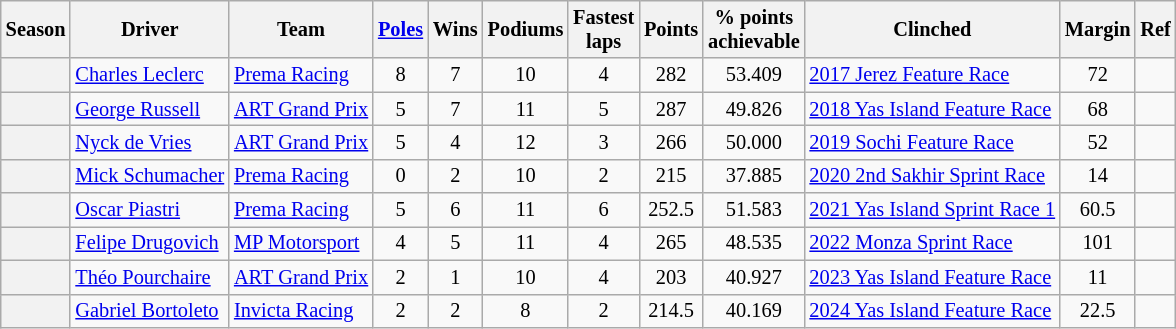<table class="wikitable sortable" style="font-size:85%; text-align:center;">
<tr>
<th scope=col>Season</th>
<th scope=col>Driver</th>
<th scope=col>Team</th>
<th scope=col><a href='#'>Poles</a></th>
<th scope=col>Wins</th>
<th scope=col>Podiums</th>
<th scope=col width="40">Fastest laps</th>
<th scope=col>Points</th>
<th scope=col width=20>% points achievable</th>
<th scope=col>Clinched</th>
<th scope=col>Margin</th>
<th scope=col class=unsortable>Ref</th>
</tr>
<tr>
<th></th>
<td align=left> <a href='#'>Charles Leclerc</a></td>
<td align=left> <a href='#'>Prema Racing</a></td>
<td>8</td>
<td>7</td>
<td>10</td>
<td>4</td>
<td>282</td>
<td>53.409</td>
<td align=left><a href='#'>2017 Jerez Feature Race</a></td>
<td>72</td>
<td></td>
</tr>
<tr>
<th></th>
<td align=left> <a href='#'>George Russell</a></td>
<td align=left> <a href='#'>ART Grand Prix</a></td>
<td>5</td>
<td>7</td>
<td>11</td>
<td>5</td>
<td>287</td>
<td>49.826</td>
<td align=left><a href='#'>2018 Yas Island Feature Race</a></td>
<td>68</td>
<td></td>
</tr>
<tr>
<th></th>
<td align=left> <a href='#'>Nyck de Vries</a></td>
<td align=left> <a href='#'>ART Grand Prix</a></td>
<td>5</td>
<td>4</td>
<td>12</td>
<td>3</td>
<td>266</td>
<td>50.000</td>
<td align=left><a href='#'>2019 Sochi Feature Race</a></td>
<td>52</td>
<td></td>
</tr>
<tr>
<th></th>
<td align=left> <a href='#'>Mick Schumacher</a></td>
<td align=left> <a href='#'>Prema Racing</a></td>
<td>0</td>
<td>2</td>
<td>10</td>
<td>2</td>
<td>215</td>
<td>37.885</td>
<td align=left><a href='#'>2020 2nd Sakhir Sprint Race</a></td>
<td>14</td>
<td></td>
</tr>
<tr>
<th></th>
<td align=left> <a href='#'>Oscar Piastri</a></td>
<td align=left> <a href='#'>Prema Racing</a></td>
<td>5</td>
<td>6</td>
<td>11</td>
<td>6</td>
<td>252.5</td>
<td>51.583</td>
<td align=left><a href='#'>2021 Yas Island Sprint Race 1</a></td>
<td>60.5</td>
<td></td>
</tr>
<tr>
<th></th>
<td align=left> <a href='#'>Felipe Drugovich</a></td>
<td align=left> <a href='#'>MP Motorsport</a></td>
<td>4</td>
<td>5</td>
<td>11</td>
<td>4</td>
<td>265</td>
<td>48.535</td>
<td align=left><a href='#'>2022 Monza Sprint Race</a></td>
<td>101</td>
<td></td>
</tr>
<tr>
<th></th>
<td align=left> <a href='#'>Théo Pourchaire</a></td>
<td align=left> <a href='#'>ART Grand Prix</a></td>
<td>2</td>
<td>1</td>
<td>10</td>
<td>4</td>
<td>203</td>
<td>40.927</td>
<td align=left><a href='#'>2023 Yas Island Feature Race</a></td>
<td>11</td>
<td></td>
</tr>
<tr>
<th></th>
<td align=left> <a href='#'>Gabriel Bortoleto</a></td>
<td align=left> <a href='#'>Invicta Racing</a></td>
<td>2</td>
<td>2</td>
<td>8</td>
<td>2</td>
<td>214.5</td>
<td>40.169</td>
<td align=left><a href='#'>2024 Yas Island Feature Race</a></td>
<td>22.5</td>
<td></td>
</tr>
</table>
